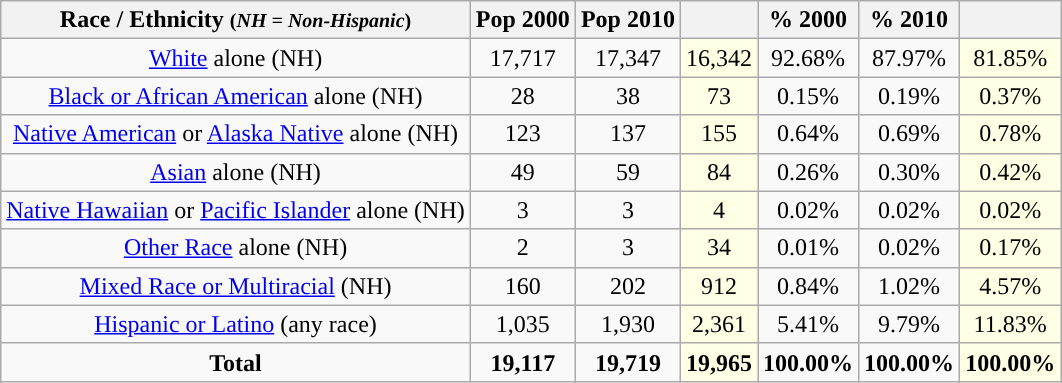<table class="wikitable" style="text-align:center;">
<tr>
<th>Race / Ethnicity <small>(<em>NH = Non-Hispanic</em>)</small></th>
<th>Pop 2000</th>
<th>Pop 2010</th>
<th></th>
<th>% 2000</th>
<th>% 2010</th>
<th></th>
</tr>
<tr>
<td><a href='#'>White</a> alone (NH)</td>
<td>17,717</td>
<td>17,347</td>
<td style='background: #ffffe6;'>16,342</td>
<td>92.68%</td>
<td>87.97%</td>
<td style='background: #ffffe6;'>81.85%</td>
</tr>
<tr>
<td><a href='#'>Black or African American</a> alone (NH)</td>
<td>28</td>
<td>38</td>
<td style='background: #ffffe6;'>73</td>
<td>0.15%</td>
<td>0.19%</td>
<td style='background: #ffffe6;'>0.37%</td>
</tr>
<tr>
<td><a href='#'>Native American</a> or <a href='#'>Alaska Native</a> alone (NH)</td>
<td>123</td>
<td>137</td>
<td style='background: #ffffe6;'>155</td>
<td>0.64%</td>
<td>0.69%</td>
<td style='background: #ffffe6;'>0.78%</td>
</tr>
<tr>
<td><a href='#'>Asian</a> alone (NH)</td>
<td>49</td>
<td>59</td>
<td style='background: #ffffe6;'>84</td>
<td>0.26%</td>
<td>0.30%</td>
<td style='background: #ffffe6;'>0.42%</td>
</tr>
<tr>
<td><a href='#'>Native Hawaiian</a> or <a href='#'>Pacific Islander</a> alone (NH)</td>
<td>3</td>
<td>3</td>
<td style='background: #ffffe6;'>4</td>
<td>0.02%</td>
<td>0.02%</td>
<td style='background: #ffffe6;'>0.02%</td>
</tr>
<tr>
<td><a href='#'>Other Race</a> alone (NH)</td>
<td>2</td>
<td>3</td>
<td style='background: #ffffe6;'>34</td>
<td>0.01%</td>
<td>0.02%</td>
<td style='background: #ffffe6;'>0.17%</td>
</tr>
<tr>
<td><a href='#'>Mixed Race or Multiracial</a> (NH)</td>
<td>160</td>
<td>202</td>
<td style='background: #ffffe6;'>912</td>
<td>0.84%</td>
<td>1.02%</td>
<td style='background: #ffffe6;'>4.57%</td>
</tr>
<tr>
<td><a href='#'>Hispanic or Latino</a> (any race)</td>
<td>1,035</td>
<td>1,930</td>
<td style='background: #ffffe6;'>2,361</td>
<td>5.41%</td>
<td>9.79%</td>
<td style='background: #ffffe6;'>11.83%</td>
</tr>
<tr>
<td><strong>Total</strong></td>
<td><strong>19,117</strong></td>
<td><strong>19,719</strong></td>
<td style='background: #ffffe6;'><strong>19,965</strong></td>
<td><strong>100.00%</strong></td>
<td><strong>100.00%</strong></td>
<td style='background: #ffffe6;'><strong>100.00%</strong></td>
</tr>
</table>
